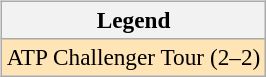<table>
<tr valign=top>
<td><br><table class=wikitable style=font-size:97%>
<tr>
<th>Legend</th>
</tr>
<tr bgcolor=moccasin>
<td>ATP Challenger Tour (2–2)</td>
</tr>
</table>
</td>
<td></td>
</tr>
</table>
